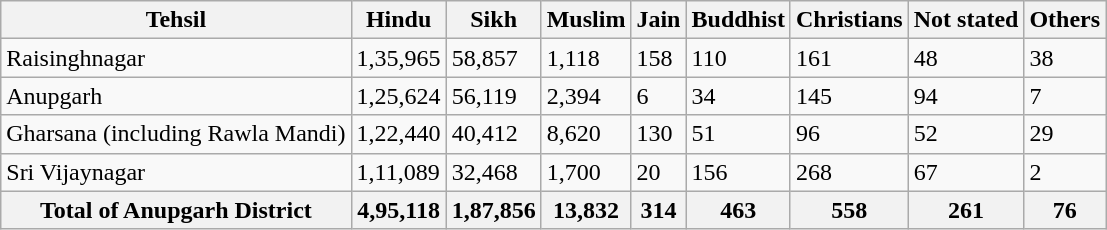<table class="wikitable">
<tr>
<th>Tehsil</th>
<th>Hindu</th>
<th>Sikh</th>
<th>Muslim</th>
<th>Jain</th>
<th>Buddhist</th>
<th>Christians</th>
<th>Not stated</th>
<th>Others</th>
</tr>
<tr>
<td>Raisinghnagar </td>
<td>1,35,965</td>
<td>58,857</td>
<td>1,118</td>
<td>158</td>
<td>110</td>
<td>161</td>
<td>48</td>
<td>38</td>
</tr>
<tr>
<td>Anupgarh </td>
<td>1,25,624</td>
<td>56,119</td>
<td>2,394</td>
<td>6</td>
<td>34</td>
<td>145</td>
<td>94</td>
<td>7</td>
</tr>
<tr>
<td>Gharsana (including Rawla Mandi)</td>
<td>1,22,440</td>
<td>40,412</td>
<td>8,620</td>
<td>130</td>
<td>51</td>
<td>96</td>
<td>52</td>
<td>29</td>
</tr>
<tr>
<td>Sri Vijaynagar </td>
<td>1,11,089</td>
<td>32,468</td>
<td>1,700</td>
<td>20</td>
<td>156</td>
<td>268</td>
<td>67</td>
<td>2</td>
</tr>
<tr>
<th>Total of Anupgarh District</th>
<th>4,95,118</th>
<th>1,87,856</th>
<th>13,832</th>
<th>314</th>
<th>463</th>
<th>558</th>
<th>261</th>
<th>76</th>
</tr>
</table>
